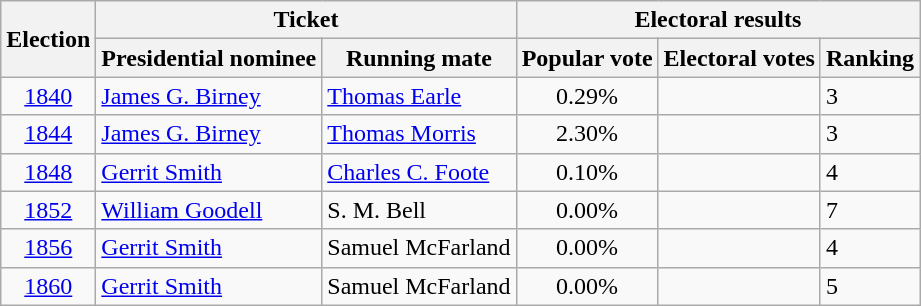<table class="sortable wikitable">
<tr>
<th rowspan=2>Election</th>
<th colspan=2>Ticket</th>
<th colspan=3>Electoral results</th>
</tr>
<tr>
<th>Presidential nominee</th>
<th>Running mate</th>
<th>Popular vote</th>
<th>Electoral votes</th>
<th>Ranking</th>
</tr>
<tr>
<td align=center><a href='#'>1840</a></td>
<td><a href='#'>James G. Birney</a></td>
<td><a href='#'>Thomas Earle</a></td>
<td align=center>0.29%</td>
<td></td>
<td>3</td>
</tr>
<tr>
<td align=center><a href='#'>1844</a></td>
<td><a href='#'>James G. Birney</a></td>
<td><a href='#'>Thomas Morris</a></td>
<td align=center>2.30%</td>
<td></td>
<td>3</td>
</tr>
<tr>
<td align=center><a href='#'>1848</a></td>
<td><a href='#'>Gerrit Smith</a></td>
<td><a href='#'>Charles C. Foote</a></td>
<td align=center>0.10%</td>
<td></td>
<td>4</td>
</tr>
<tr>
<td align=center><a href='#'>1852</a></td>
<td><a href='#'>William Goodell</a></td>
<td>S. M. Bell</td>
<td align=center>0.00%</td>
<td></td>
<td>7</td>
</tr>
<tr>
<td align=center><a href='#'>1856</a></td>
<td><a href='#'>Gerrit Smith</a></td>
<td>Samuel McFarland</td>
<td align=center>0.00%</td>
<td></td>
<td>4</td>
</tr>
<tr>
<td align=center><a href='#'>1860</a></td>
<td><a href='#'>Gerrit Smith</a></td>
<td>Samuel McFarland</td>
<td align=center>0.00%</td>
<td></td>
<td>5</td>
</tr>
</table>
